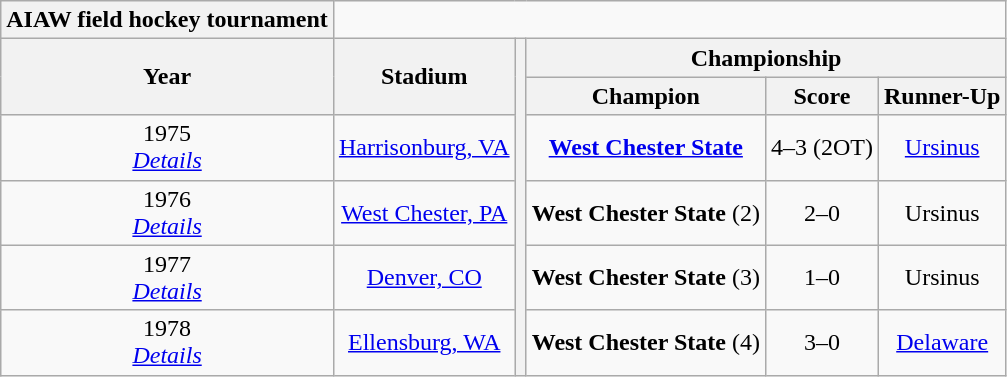<table class="wikitable" style="text-align:center">
<tr>
<th style=>AIAW field hockey tournament</th>
</tr>
<tr>
<th rowspan="2">Year</th>
<th rowspan="2">Stadium</th>
<th rowspan="6"></th>
<th colspan=3>Championship</th>
</tr>
<tr>
<th>Champion</th>
<th>Score</th>
<th>Runner-Up</th>
</tr>
<tr>
<td>1975 <br> <em><a href='#'>Details</a></em></td>
<td><a href='#'>Harrisonburg, VA</a></td>
<td><strong><a href='#'>West Chester State</a></strong></td>
<td align=center>4–3 (2OT)</td>
<td><a href='#'>Ursinus</a></td>
</tr>
<tr>
<td>1976 <br> <em><a href='#'>Details</a></em></td>
<td><a href='#'>West Chester, PA</a></td>
<td><strong>West Chester State</strong> (2)</td>
<td align=center>2–0</td>
<td>Ursinus</td>
</tr>
<tr>
<td>1977 <br> <em><a href='#'>Details</a></em></td>
<td><a href='#'>Denver, CO</a></td>
<td><strong>West Chester State</strong> (3)</td>
<td align=center>1–0</td>
<td>Ursinus</td>
</tr>
<tr>
<td>1978 <br> <em><a href='#'>Details</a></em></td>
<td><a href='#'>Ellensburg, WA</a></td>
<td><strong>West Chester State</strong> (4)</td>
<td align=center>3–0</td>
<td><a href='#'>Delaware</a></td>
</tr>
</table>
